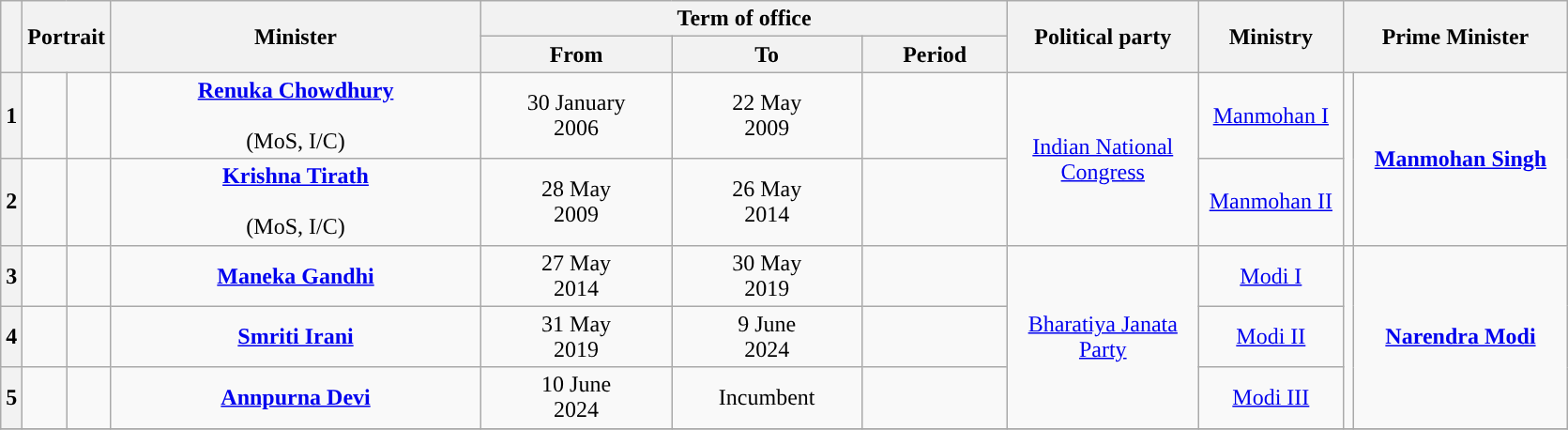<table class="wikitable" style="text-align:center">
<tr>
<th rowspan="2"></th>
<th rowspan="2" colspan="2">Portrait</th>
<th rowspan="2" style="width:16em">Minister<br></th>
<th colspan="3">Term of office</th>
<th rowspan="2" style="width:8em">Political party</th>
<th rowspan="2" style="width:6em">Ministry</th>
<th rowspan="2" colspan="2">Prime Minister</th>
</tr>
<tr>
<th style="width:8em">From</th>
<th style="width:8em">To</th>
<th style="width:6em">Period</th>
</tr>
<tr>
<th>1</th>
<td></td>
<td></td>
<td><strong><a href='#'>Renuka Chowdhury</a></strong><br><br>(MoS, I/C)</td>
<td>30 January<br>2006</td>
<td>22 May<br>2009</td>
<td><strong></strong></td>
<td rowspan="2"><a href='#'>Indian National Congress</a></td>
<td><a href='#'>Manmohan I</a></td>
<td rowspan="2"></td>
<td style="width:9em" rowspan="2"><strong><a href='#'>Manmohan Singh</a></strong></td>
</tr>
<tr>
<th>2</th>
<td></td>
<td></td>
<td><strong><a href='#'>Krishna Tirath</a></strong><br><br>(MoS, I/C)</td>
<td>28 May<br>2009</td>
<td>26 May<br>2014</td>
<td><strong></strong></td>
<td><a href='#'>Manmohan II</a></td>
</tr>
<tr>
<th>3</th>
<td></td>
<td></td>
<td><strong><a href='#'>Maneka Gandhi</a></strong><br></td>
<td>27 May<br>2014</td>
<td>30 May<br>2019</td>
<td><strong></strong></td>
<td rowspan="3"><a href='#'>Bharatiya Janata Party</a></td>
<td><a href='#'>Modi I</a></td>
<td rowspan="3"></td>
<td rowspan="3"><strong><a href='#'>Narendra Modi</a></strong></td>
</tr>
<tr>
<th>4</th>
<td></td>
<td></td>
<td><strong><a href='#'>Smriti Irani</a></strong><br></td>
<td>31 May<br>2019</td>
<td>9 June<br>2024</td>
<td><strong></strong></td>
<td><a href='#'>Modi II</a></td>
</tr>
<tr>
<th>5</th>
<td></td>
<td></td>
<td><strong><a href='#'>Annpurna Devi</a></strong><br></td>
<td>10 June<br>2024</td>
<td>Incumbent</td>
<td><strong></strong></td>
<td><a href='#'>Modi III</a></td>
</tr>
<tr>
</tr>
</table>
